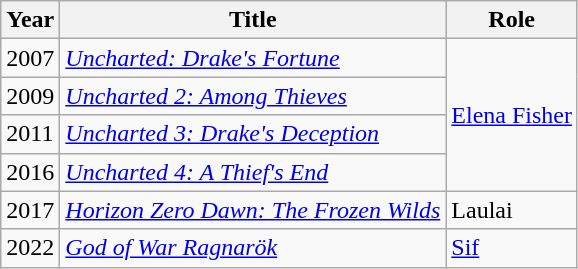<table class="wikitable sortable">
<tr>
<th>Year</th>
<th>Title</th>
<th>Role</th>
</tr>
<tr>
<td>2007</td>
<td><em><a href='#'>Uncharted: Drake's Fortune</a></em></td>
<td rowspan="4" style="text-align:center;"><a href='#'>Elena Fisher</a></td>
</tr>
<tr>
<td>2009</td>
<td><em><a href='#'>Uncharted 2: Among Thieves</a></em></td>
</tr>
<tr>
<td>2011</td>
<td><em><a href='#'>Uncharted 3: Drake's Deception</a></em></td>
</tr>
<tr>
<td>2016</td>
<td><em><a href='#'>Uncharted 4: A Thief's End</a></em></td>
</tr>
<tr>
<td>2017</td>
<td><em><a href='#'>Horizon Zero Dawn: The Frozen Wilds</a></em></td>
<td>Laulai</td>
</tr>
<tr>
<td>2022</td>
<td><em><a href='#'>God of War Ragnarök</a></em></td>
<td><a href='#'>Sif</a></td>
</tr>
</table>
